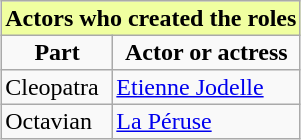<table border="1" cellpadding="2" cellspacing="0" style="margin:0.7em 0.7em 0.7em 0.7em;border:1px solid #AAAAAA;background:#F9F9F9;border-collapse:collapse;font-size:100%;">
<tr>
<td align="center" style="font-weight:bold;caption-side:top;" colspan=2 bgcolor="#F0FFA0">Actors who created the roles</td>
</tr>
<tr ----bgcolor="#F0FFC0">
<th>Part</th>
<th>Actor or actress</th>
</tr>
<tr ----bgcolor="#F0FFFF">
<td>Cleopatra</td>
<td><a href='#'>Etienne Jodelle</a></td>
</tr>
<tr ----bgcolor="#FFF7F7">
<td>Octavian</td>
<td><a href='#'>La Péruse</a></td>
</tr>
</table>
